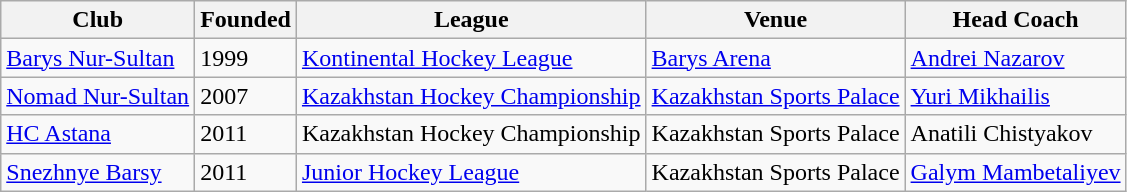<table class="wikitable">
<tr>
<th scope="col">Club</th>
<th scope="col">Founded</th>
<th scope="col">League</th>
<th scope="col">Venue</th>
<th scope="col">Head Coach</th>
</tr>
<tr>
<td><a href='#'>Barys Nur-Sultan</a></td>
<td>1999</td>
<td><a href='#'>Kontinental Hockey League</a></td>
<td><a href='#'>Barys Arena</a></td>
<td><a href='#'>Andrei Nazarov</a></td>
</tr>
<tr>
<td><a href='#'>Nomad Nur-Sultan</a></td>
<td>2007</td>
<td><a href='#'>Kazakhstan Hockey Championship</a></td>
<td><a href='#'>Kazakhstan Sports Palace</a></td>
<td><a href='#'>Yuri Mikhailis</a></td>
</tr>
<tr>
<td><a href='#'>HC Astana</a></td>
<td>2011</td>
<td>Kazakhstan Hockey Championship</td>
<td>Kazakhstan Sports Palace</td>
<td>Anatili Chistyakov</td>
</tr>
<tr>
<td><a href='#'>Snezhnye Barsy</a></td>
<td>2011</td>
<td><a href='#'>Junior Hockey League</a></td>
<td>Kazakhstan Sports Palace</td>
<td><a href='#'>Galym Mambetaliyev</a></td>
</tr>
</table>
